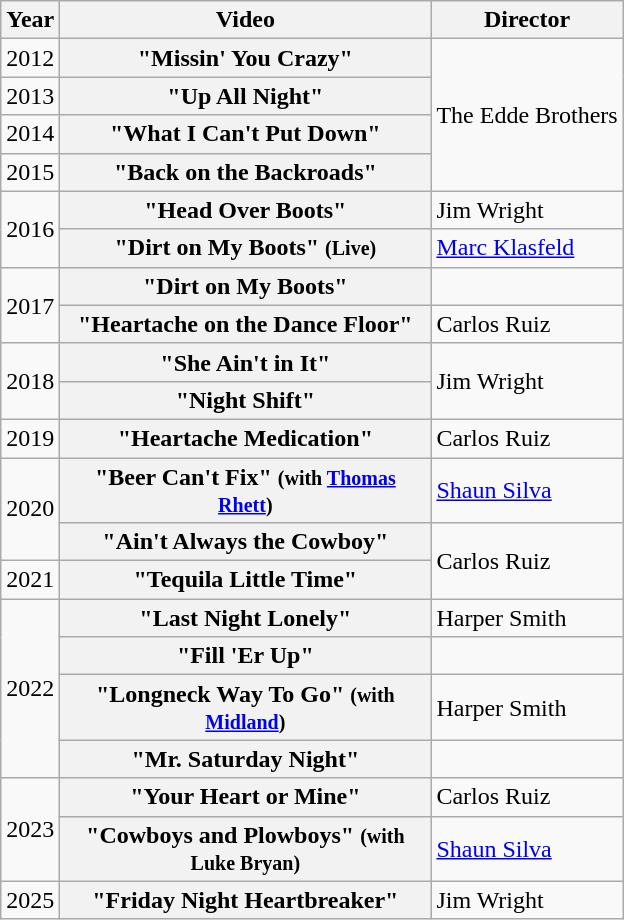<table class="wikitable plainrowheaders">
<tr>
<th>Year</th>
<th style="width:15em;">Video</th>
<th>Director</th>
</tr>
<tr>
<td>2012</td>
<th scope="row">"Missin' You Crazy"</th>
<td rowspan="4">The Edde Brothers</td>
</tr>
<tr>
<td>2013</td>
<th scope="row">"Up All Night"</th>
</tr>
<tr>
<td>2014</td>
<th scope="row">"What I Can't Put Down"</th>
</tr>
<tr>
<td>2015</td>
<th scope="row">"Back on the Backroads"</th>
</tr>
<tr>
<td rowspan="2">2016</td>
<th scope="row">"Head Over Boots"</th>
<td>Jim Wright</td>
</tr>
<tr>
<th scope="row">"Dirt on My Boots" <small>(Live)</small></th>
<td><a href='#'>Marc Klasfeld</a></td>
</tr>
<tr>
<td rowspan="2">2017</td>
<th scope="row">"Dirt on My Boots"</th>
<td></td>
</tr>
<tr>
<th scope="row">"Heartache on the Dance Floor"</th>
<td>Carlos Ruiz</td>
</tr>
<tr>
<td rowspan="2">2018</td>
<th scope="row">"She Ain't in It"</th>
<td rowspan="2">Jim Wright</td>
</tr>
<tr>
<th scope="row">"Night Shift"</th>
</tr>
<tr>
<td>2019</td>
<th scope="row">"Heartache Medication"</th>
<td>Carlos Ruiz</td>
</tr>
<tr>
<td rowspan="2">2020</td>
<th scope="row">"Beer Can't Fix" <small>(with <a href='#'>Thomas Rhett</a>)</small></th>
<td><a href='#'>Shaun Silva</a></td>
</tr>
<tr>
<th scope="row">"Ain't Always the Cowboy"</th>
<td rowspan="2">Carlos Ruiz</td>
</tr>
<tr>
<td>2021</td>
<th scope="row">"Tequila Little Time"</th>
</tr>
<tr>
<td rowspan="4">2022</td>
<th scope="row">"Last Night Lonely"</th>
<td>Harper Smith</td>
</tr>
<tr>
<th scope="row">"Fill 'Er Up"</th>
<td></td>
</tr>
<tr>
<th scope="row">"Longneck Way To Go" <small>(with <a href='#'>Midland</a>)</small></th>
<td>Harper Smith</td>
</tr>
<tr>
<th scope="row">"Mr. Saturday Night"</th>
<td></td>
</tr>
<tr>
<td rowspan="2">2023</td>
<th scope="row">"Your Heart or Mine"</th>
<td>Carlos Ruiz</td>
</tr>
<tr>
<th scope="row">"Cowboys and Plowboys" <small>(with Luke Bryan)</small></th>
<td><a href='#'>Shaun Silva</a></td>
</tr>
<tr>
<td>2025</td>
<th scope="row">"Friday Night Heartbreaker"</th>
<td>Jim Wright</td>
</tr>
</table>
